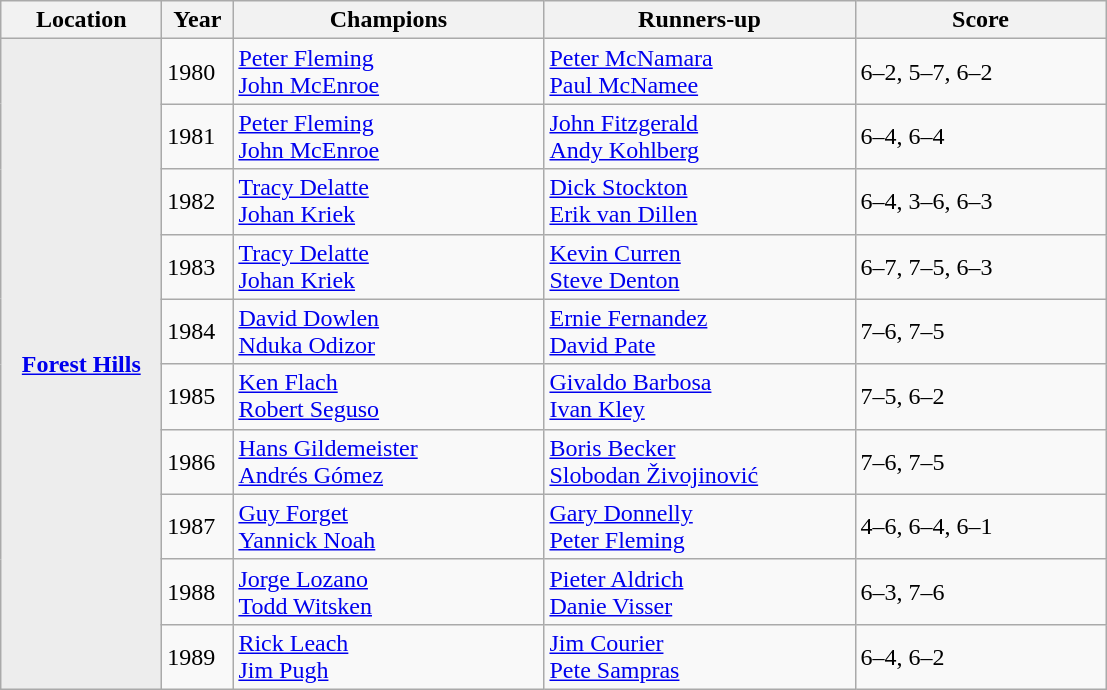<table class="wikitable">
<tr>
<th style="width:100px">Location</th>
<th style="width:40px">Year</th>
<th style="width:200px">Champions</th>
<th style="width:200px">Runners-up</th>
<th style="width:160px" class="unsortable">Score</th>
</tr>
<tr>
<th rowspan="10" style="background:#ededed"><a href='#'>Forest Hills</a></th>
<td>1980</td>
<td> <a href='#'>Peter Fleming</a> <br>  <a href='#'>John McEnroe</a></td>
<td> <a href='#'>Peter McNamara</a> <br>  <a href='#'>Paul McNamee</a></td>
<td>6–2, 5–7, 6–2</td>
</tr>
<tr>
<td>1981</td>
<td> <a href='#'>Peter Fleming</a> <br>  <a href='#'>John McEnroe</a></td>
<td> <a href='#'>John Fitzgerald</a> <br>  <a href='#'>Andy Kohlberg</a></td>
<td>6–4, 6–4</td>
</tr>
<tr>
<td>1982</td>
<td> <a href='#'>Tracy Delatte</a> <br>  <a href='#'>Johan Kriek</a></td>
<td> <a href='#'>Dick Stockton</a> <br>  <a href='#'>Erik van Dillen</a></td>
<td>6–4, 3–6, 6–3</td>
</tr>
<tr>
<td>1983</td>
<td> <a href='#'>Tracy Delatte</a> <br>  <a href='#'>Johan Kriek</a></td>
<td> <a href='#'>Kevin Curren</a> <br>  <a href='#'>Steve Denton</a></td>
<td>6–7, 7–5, 6–3</td>
</tr>
<tr>
<td>1984</td>
<td> <a href='#'>David Dowlen</a> <br>  <a href='#'>Nduka Odizor</a></td>
<td> <a href='#'>Ernie Fernandez</a> <br>  <a href='#'>David Pate</a></td>
<td>7–6, 7–5</td>
</tr>
<tr>
<td>1985</td>
<td> <a href='#'>Ken Flach</a> <br>  <a href='#'>Robert Seguso</a></td>
<td> <a href='#'>Givaldo Barbosa</a> <br>  <a href='#'>Ivan Kley</a></td>
<td>7–5, 6–2</td>
</tr>
<tr>
<td>1986</td>
<td> <a href='#'>Hans Gildemeister</a> <br>  <a href='#'>Andrés Gómez</a></td>
<td> <a href='#'>Boris Becker</a> <br>  <a href='#'>Slobodan Živojinović</a></td>
<td>7–6, 7–5</td>
</tr>
<tr>
<td>1987</td>
<td> <a href='#'>Guy Forget</a> <br>  <a href='#'>Yannick Noah</a></td>
<td> <a href='#'>Gary Donnelly</a> <br>  <a href='#'>Peter Fleming</a></td>
<td>4–6, 6–4, 6–1</td>
</tr>
<tr>
<td>1988</td>
<td> <a href='#'>Jorge Lozano</a> <br>  <a href='#'>Todd Witsken</a></td>
<td> <a href='#'>Pieter Aldrich</a> <br>  <a href='#'>Danie Visser</a></td>
<td>6–3, 7–6</td>
</tr>
<tr>
<td>1989</td>
<td> <a href='#'>Rick Leach</a> <br>  <a href='#'>Jim Pugh</a></td>
<td> <a href='#'>Jim Courier</a> <br>  <a href='#'>Pete Sampras</a></td>
<td>6–4, 6–2</td>
</tr>
</table>
